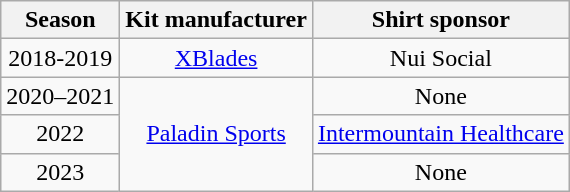<table class="wikitable" style="text-align: center">
<tr>
<th>Season</th>
<th>Kit manufacturer</th>
<th>Shirt sponsor</th>
</tr>
<tr>
<td>2018-2019</td>
<td><a href='#'>XBlades</a></td>
<td>Nui Social</td>
</tr>
<tr>
<td>2020–2021</td>
<td rowspan="3"><a href='#'>Paladin Sports</a></td>
<td>None</td>
</tr>
<tr>
<td>2022</td>
<td><a href='#'>Intermountain Healthcare</a></td>
</tr>
<tr>
<td>2023</td>
<td>None</td>
</tr>
</table>
